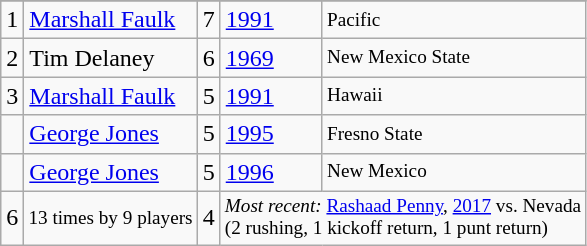<table class="wikitable">
<tr>
</tr>
<tr>
<td>1</td>
<td><a href='#'>Marshall Faulk</a></td>
<td><abbr>7</abbr></td>
<td><a href='#'>1991</a></td>
<td style="font-size:80%;">Pacific</td>
</tr>
<tr>
<td>2</td>
<td>Tim Delaney</td>
<td><abbr>6</abbr></td>
<td><a href='#'>1969</a></td>
<td style="font-size:80%;">New Mexico State</td>
</tr>
<tr>
<td>3</td>
<td><a href='#'>Marshall Faulk</a></td>
<td><abbr>5</abbr></td>
<td><a href='#'>1991</a></td>
<td style="font-size:80%;">Hawaii</td>
</tr>
<tr>
<td></td>
<td><a href='#'>George Jones</a></td>
<td><abbr>5</abbr></td>
<td><a href='#'>1995</a></td>
<td style="font-size:80%;">Fresno State</td>
</tr>
<tr>
<td></td>
<td><a href='#'>George Jones</a></td>
<td><abbr>5</abbr></td>
<td><a href='#'>1996</a></td>
<td style="font-size:80%;">New Mexico</td>
</tr>
<tr>
<td>6</td>
<td style="font-size:80%;">13 times by 9 players</td>
<td>4</td>
<td colspan=2 style="font-size:80%;"><em>Most recent:</em> <a href='#'>Rashaad Penny</a>, <a href='#'>2017</a> vs. Nevada<br>(2 rushing, 1 kickoff return, 1 punt return)</td>
</tr>
</table>
